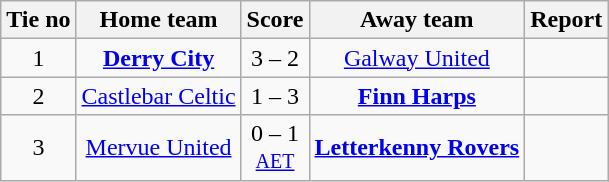<table class="wikitable" style="text-align: center">
<tr>
<th>Tie no</th>
<th>Home team</th>
<th>Score</th>
<th>Away team</th>
<th>Report</th>
</tr>
<tr>
<td>1</td>
<td><strong><a href='#'>Derry City</a></strong></td>
<td>3 – 2</td>
<td><a href='#'>Galway United</a></td>
<td></td>
</tr>
<tr>
<td>2</td>
<td><a href='#'>Castlebar Celtic</a></td>
<td>1 – 3</td>
<td><strong><a href='#'>Finn Harps</a></strong></td>
<td></td>
</tr>
<tr>
<td>3</td>
<td><a href='#'>Mervue United</a></td>
<td>0 – 1 <br> <small><a href='#'>AET</a></small></td>
<td><strong><a href='#'>Letterkenny Rovers</a></strong></td>
<td></td>
</tr>
</table>
